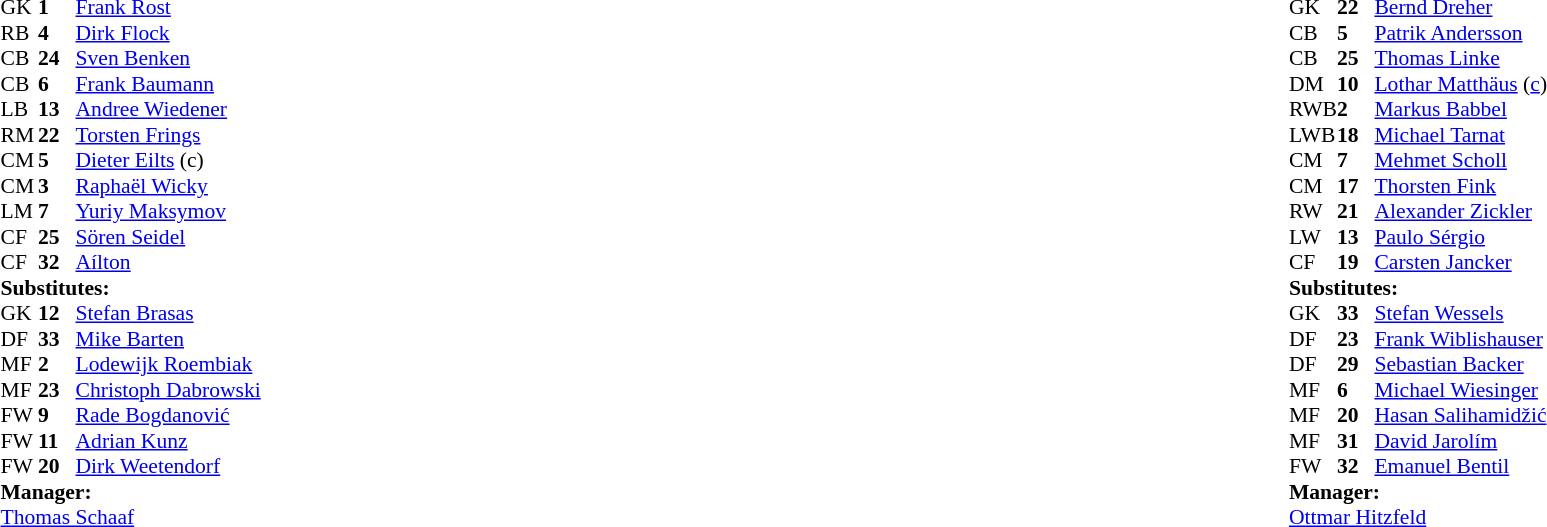<table width="100%">
<tr>
<td valign="top" width="40%"><br><table style="font-size:90%" cellspacing="0" cellpadding="0">
<tr>
<th width=25></th>
<th width=25></th>
</tr>
<tr>
<td>GK</td>
<td><strong>1</strong></td>
<td> <a href='#'>Frank Rost</a></td>
</tr>
<tr>
<td>RB</td>
<td><strong>4</strong></td>
<td> <a href='#'>Dirk Flock</a></td>
</tr>
<tr>
<td>CB</td>
<td><strong>24</strong></td>
<td> <a href='#'>Sven Benken</a></td>
</tr>
<tr>
<td>CB</td>
<td><strong>6</strong></td>
<td> <a href='#'>Frank Baumann</a></td>
</tr>
<tr>
<td>LB</td>
<td><strong>13</strong></td>
<td> <a href='#'>Andree Wiedener</a></td>
</tr>
<tr>
<td>RM</td>
<td><strong>22</strong></td>
<td> <a href='#'>Torsten Frings</a></td>
<td></td>
<td></td>
</tr>
<tr>
<td>CM</td>
<td><strong>5</strong></td>
<td> <a href='#'>Dieter Eilts</a> (c)</td>
<td></td>
<td></td>
</tr>
<tr>
<td>CM</td>
<td><strong>3</strong></td>
<td> <a href='#'>Raphaël Wicky</a></td>
<td></td>
</tr>
<tr>
<td>LM</td>
<td><strong>7</strong></td>
<td> <a href='#'>Yuriy Maksymov</a></td>
</tr>
<tr>
<td>CF</td>
<td><strong>25</strong></td>
<td> <a href='#'>Sören Seidel</a></td>
</tr>
<tr>
<td>CF</td>
<td><strong>32</strong></td>
<td> <a href='#'>Aílton</a></td>
<td></td>
<td></td>
</tr>
<tr>
<td colspan=3><strong>Substitutes:</strong></td>
</tr>
<tr>
<td>GK</td>
<td><strong>12</strong></td>
<td> <a href='#'>Stefan Brasas</a></td>
</tr>
<tr>
<td>DF</td>
<td><strong>33</strong></td>
<td> <a href='#'>Mike Barten</a></td>
</tr>
<tr>
<td>MF</td>
<td><strong>2</strong></td>
<td> <a href='#'>Lodewijk Roembiak</a></td>
</tr>
<tr>
<td>MF</td>
<td><strong>23</strong></td>
<td> <a href='#'>Christoph Dabrowski</a></td>
<td></td>
<td></td>
</tr>
<tr>
<td>FW</td>
<td><strong>9</strong></td>
<td> <a href='#'>Rade Bogdanović</a></td>
<td></td>
<td></td>
</tr>
<tr>
<td>FW</td>
<td><strong>11</strong></td>
<td> <a href='#'>Adrian Kunz</a></td>
<td></td>
<td></td>
</tr>
<tr>
<td>FW</td>
<td><strong>20</strong></td>
<td> <a href='#'>Dirk Weetendorf</a></td>
</tr>
<tr>
<td colspan=3><strong>Manager:</strong></td>
</tr>
<tr>
<td colspan=3> <a href='#'>Thomas Schaaf</a></td>
</tr>
</table>
</td>
<td valign="top"></td>
<td valign="top" width="50%"><br><table style="font-size:90%; margin:auto" cellspacing="0" cellpadding="0">
<tr>
<th width=25></th>
<th width=25></th>
</tr>
<tr>
<td>GK</td>
<td><strong>22</strong></td>
<td> <a href='#'>Bernd Dreher</a></td>
</tr>
<tr>
<td>CB</td>
<td><strong>5</strong></td>
<td> <a href='#'>Patrik Andersson</a></td>
</tr>
<tr>
<td>CB</td>
<td><strong>25</strong></td>
<td> <a href='#'>Thomas Linke</a></td>
<td></td>
</tr>
<tr>
<td>DM</td>
<td><strong>10</strong></td>
<td> <a href='#'>Lothar Matthäus</a> (<a href='#'>c</a>)</td>
<td></td>
<td></td>
</tr>
<tr>
<td>RWB</td>
<td><strong>2</strong></td>
<td> <a href='#'>Markus Babbel</a></td>
</tr>
<tr>
<td>LWB</td>
<td><strong>18</strong></td>
<td> <a href='#'>Michael Tarnat</a></td>
</tr>
<tr>
<td>CM</td>
<td><strong>7</strong></td>
<td> <a href='#'>Mehmet Scholl</a></td>
</tr>
<tr>
<td>CM</td>
<td><strong>17</strong></td>
<td> <a href='#'>Thorsten Fink</a></td>
</tr>
<tr>
<td>RW</td>
<td><strong>21</strong></td>
<td> <a href='#'>Alexander Zickler</a></td>
<td></td>
<td></td>
</tr>
<tr>
<td>LW</td>
<td><strong>13</strong></td>
<td> <a href='#'>Paulo Sérgio</a></td>
</tr>
<tr>
<td>CF</td>
<td><strong>19</strong></td>
<td> <a href='#'>Carsten Jancker</a></td>
</tr>
<tr>
<td colspan=3><strong>Substitutes:</strong></td>
</tr>
<tr>
<td>GK</td>
<td><strong>33</strong></td>
<td> <a href='#'>Stefan Wessels</a></td>
</tr>
<tr>
<td>DF</td>
<td><strong>23</strong></td>
<td> <a href='#'>Frank Wiblishauser</a></td>
</tr>
<tr>
<td>DF</td>
<td><strong>29</strong></td>
<td> <a href='#'>Sebastian Backer</a></td>
</tr>
<tr>
<td>MF</td>
<td><strong>6</strong></td>
<td> <a href='#'>Michael Wiesinger</a></td>
</tr>
<tr>
<td>MF</td>
<td><strong>20</strong></td>
<td> <a href='#'>Hasan Salihamidžić</a></td>
<td></td>
<td></td>
</tr>
<tr>
<td>MF</td>
<td><strong>31</strong></td>
<td> <a href='#'>David Jarolím</a></td>
<td></td>
<td></td>
</tr>
<tr>
<td>FW</td>
<td><strong>32</strong></td>
<td> <a href='#'>Emanuel Bentil</a></td>
</tr>
<tr>
<td colspan=3><strong>Manager:</strong></td>
</tr>
<tr>
<td colspan=3> <a href='#'>Ottmar Hitzfeld</a></td>
</tr>
</table>
</td>
</tr>
</table>
